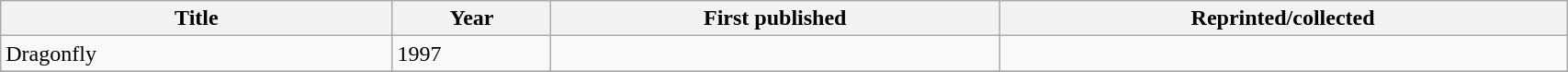<table class='wikitable sortable' width='90%'>
<tr>
<th width=25%>Title</th>
<th>Year</th>
<th>First published</th>
<th>Reprinted/collected</th>
</tr>
<tr>
<td>Dragonfly</td>
<td>1997</td>
<td></td>
<td></td>
</tr>
<tr>
</tr>
</table>
